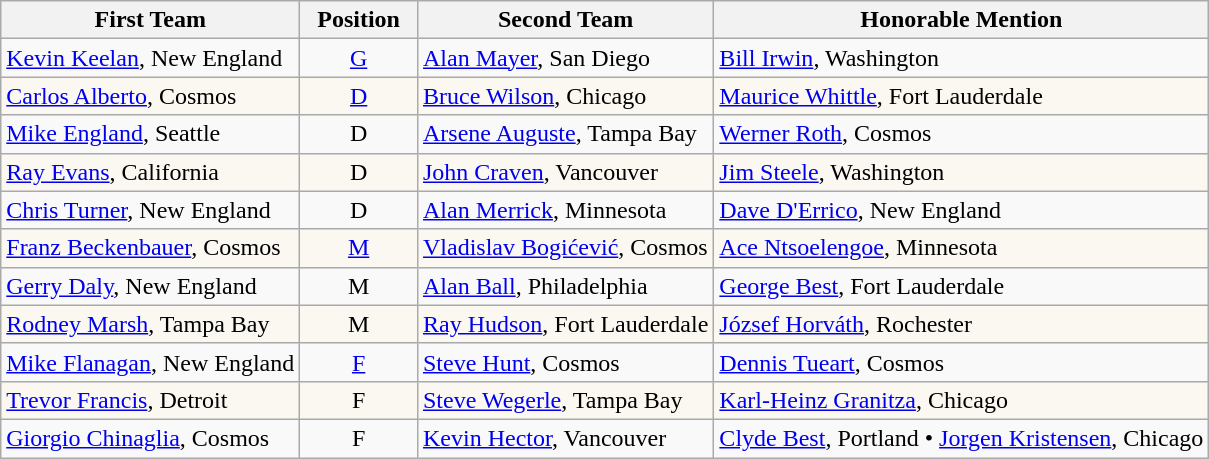<table class="wikitable">
<tr>
<th>First Team</th>
<th>  Position  </th>
<th>Second Team</th>
<th>Honorable Mention</th>
</tr>
<tr>
<td> <a href='#'>Kevin Keelan</a>, New England</td>
<td align=center><a href='#'>G</a></td>
<td> <a href='#'>Alan Mayer</a>, San Diego</td>
<td> <a href='#'>Bill Irwin</a>, Washington</td>
</tr>
<tr bgcolor=#FAF8F0>
<td> <a href='#'>Carlos Alberto</a>, Cosmos</td>
<td align=center><a href='#'>D</a></td>
<td> <a href='#'>Bruce Wilson</a>, Chicago</td>
<td> <a href='#'>Maurice Whittle</a>, Fort Lauderdale</td>
</tr>
<tr>
<td> <a href='#'>Mike England</a>, Seattle</td>
<td align=center>D</td>
<td> <a href='#'>Arsene Auguste</a>, Tampa Bay</td>
<td> <a href='#'>Werner Roth</a>, Cosmos</td>
</tr>
<tr bgcolor=#FAF8F0>
<td> <a href='#'>Ray Evans</a>, California</td>
<td align=center>D</td>
<td> <a href='#'>John Craven</a>, Vancouver</td>
<td> <a href='#'>Jim Steele</a>, Washington</td>
</tr>
<tr>
<td> <a href='#'>Chris Turner</a>, New England</td>
<td align=center>D</td>
<td> <a href='#'>Alan Merrick</a>, Minnesota</td>
<td> <a href='#'>Dave D'Errico</a>, New England</td>
</tr>
<tr bgcolor=#FAF8F0>
<td> <a href='#'>Franz Beckenbauer</a>, Cosmos</td>
<td align=center><a href='#'>M</a></td>
<td> <a href='#'>Vladislav Bogićević</a>, Cosmos</td>
<td> <a href='#'>Ace Ntsoelengoe</a>, Minnesota</td>
</tr>
<tr>
<td> <a href='#'>Gerry Daly</a>, New England</td>
<td align=center>M</td>
<td> <a href='#'>Alan Ball</a>, Philadelphia</td>
<td> <a href='#'>George Best</a>, Fort Lauderdale</td>
</tr>
<tr bgcolor=#FAF8F0>
<td> <a href='#'>Rodney Marsh</a>, Tampa Bay</td>
<td align=center>M</td>
<td> <a href='#'>Ray Hudson</a>, Fort Lauderdale</td>
<td> <a href='#'>József Horváth</a>, Rochester</td>
</tr>
<tr>
<td> <a href='#'>Mike Flanagan</a>, New England</td>
<td align=center><a href='#'>F</a></td>
<td> <a href='#'>Steve Hunt</a>, Cosmos</td>
<td> <a href='#'>Dennis Tueart</a>, Cosmos</td>
</tr>
<tr bgcolor=#FAF8F0>
<td> <a href='#'>Trevor Francis</a>, Detroit</td>
<td align=center>F</td>
<td> <a href='#'>Steve Wegerle</a>, Tampa Bay</td>
<td> <a href='#'>Karl-Heinz Granitza</a>, Chicago</td>
</tr>
<tr>
<td> <a href='#'>Giorgio Chinaglia</a>, Cosmos</td>
<td align=center>F</td>
<td> <a href='#'>Kevin Hector</a>, Vancouver</td>
<td> <a href='#'>Clyde Best</a>, Portland •  <a href='#'>Jorgen Kristensen</a>, Chicago</td>
</tr>
</table>
